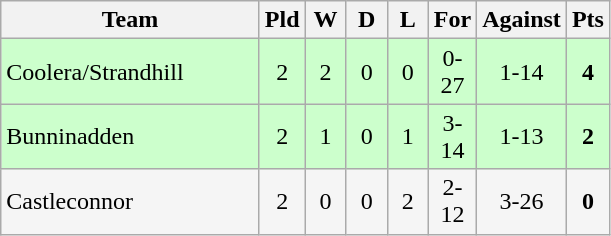<table class="wikitable">
<tr>
<th width=165>Team</th>
<th width=20>Pld</th>
<th width=20>W</th>
<th width=20>D</th>
<th width=20>L</th>
<th width=20>For</th>
<th width=20>Against</th>
<th width=20>Pts</th>
</tr>
<tr align=center style="background:#ccffcc;">
<td style="text-align:left;">Coolera/Strandhill</td>
<td>2</td>
<td>2</td>
<td>0</td>
<td>0</td>
<td>0-27</td>
<td>1-14</td>
<td><strong>4</strong></td>
</tr>
<tr align=center style="background:#ccffcc;">
<td style="text-align:left;">Bunninadden</td>
<td>2</td>
<td>1</td>
<td>0</td>
<td>1</td>
<td>3-14</td>
<td>1-13</td>
<td><strong>2</strong></td>
</tr>
<tr align=center style="background:#f5f5f5;">
<td style="text-align:left;">Castleconnor</td>
<td>2</td>
<td>0</td>
<td>0</td>
<td>2</td>
<td>2-12</td>
<td>3-26</td>
<td><strong>0</strong></td>
</tr>
</table>
